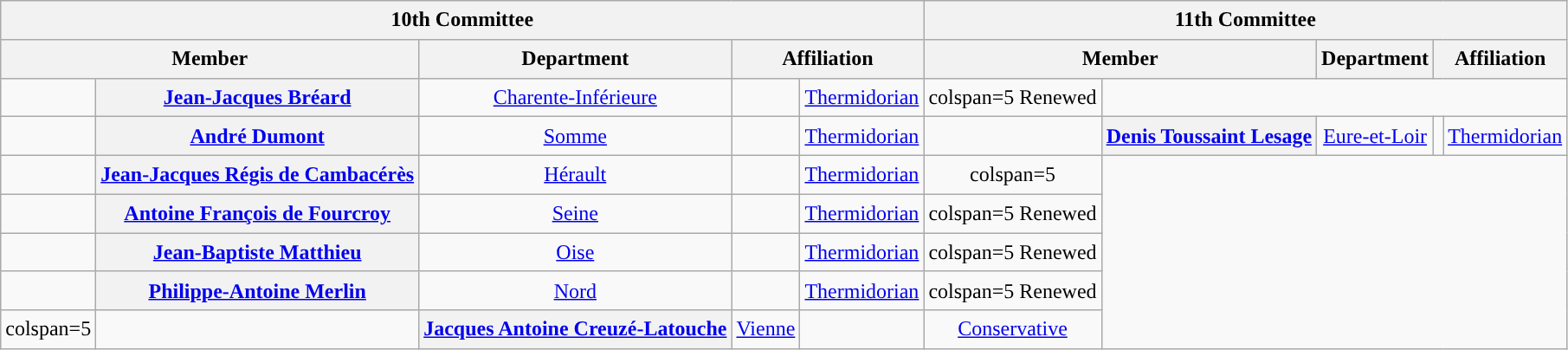<table class="wikitable" style="line-height:1.4em; text-align:center">
<tr>
<th colspan=5>10th Committee<br></th>
<th colspan=5>11th Committee<br></th>
</tr>
<tr>
<th colspan=2>Member</th>
<th>Department</th>
<th colspan=2>Affiliation</th>
<th colspan=2>Member</th>
<th>Department</th>
<th colspan=2>Affiliation</th>
</tr>
<tr>
<td></td>
<th><a href='#'>Jean-Jacques Bréard</a></th>
<td><a href='#'>Charente-Inférieure</a></td>
<td></td>
<td><a href='#'>Thermidorian</a></td>
<td>colspan=5  Renewed</td>
</tr>
<tr>
<td></td>
<th><a href='#'>André Dumont</a></th>
<td><a href='#'>Somme</a></td>
<td></td>
<td><a href='#'>Thermidorian</a></td>
<td></td>
<th><a href='#'>Denis Toussaint Lesage</a></th>
<td><a href='#'>Eure-et-Loir</a></td>
<td></td>
<td><a href='#'>Thermidorian</a></td>
</tr>
<tr>
<td></td>
<th><a href='#'>Jean-Jacques Régis de Cambacérès</a></th>
<td><a href='#'>Hérault</a></td>
<td></td>
<td><a href='#'>Thermidorian</a></td>
<td>colspan=5 </td>
</tr>
<tr>
<td></td>
<th><a href='#'>Antoine François de Fourcroy</a></th>
<td><a href='#'>Seine</a></td>
<td></td>
<td><a href='#'>Thermidorian</a></td>
<td>colspan=5  Renewed</td>
</tr>
<tr>
<td></td>
<th><a href='#'>Jean-Baptiste Matthieu</a></th>
<td><a href='#'>Oise</a></td>
<td></td>
<td><a href='#'>Thermidorian</a></td>
<td>colspan=5  Renewed</td>
</tr>
<tr>
<td></td>
<th><a href='#'>Philippe-Antoine Merlin</a></th>
<td><a href='#'>Nord</a></td>
<td></td>
<td><a href='#'>Thermidorian</a></td>
<td>colspan=5  Renewed</td>
</tr>
<tr>
<td>colspan=5 </td>
<td></td>
<th><a href='#'>Jacques Antoine Creuzé-Latouche</a></th>
<td><a href='#'>Vienne</a></td>
<td></td>
<td><a href='#'>Conservative</a></td>
</tr>
</table>
